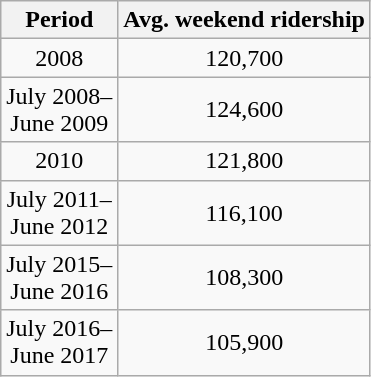<table class="wikitable sortable" style="text-align:center">
<tr>
<th>Period</th>
<th>Avg. weekend ridership</th>
</tr>
<tr>
<td data-sort-value="2008">2008</td>
<td>120,700</td>
</tr>
<tr>
<td data-sort-value="2008 07">July 2008–<br>June 2009</td>
<td>124,600</td>
</tr>
<tr>
<td data-sort-value="2010">2010</td>
<td>121,800</td>
</tr>
<tr>
<td data-sort-value="2011 07">July 2011–<br>June 2012</td>
<td>116,100</td>
</tr>
<tr>
<td data-sort-value="2015 07">July 2015–<br>June 2016</td>
<td>108,300</td>
</tr>
<tr>
<td data-sort-value="2016 07">July 2016–<br>June 2017</td>
<td>105,900</td>
</tr>
</table>
